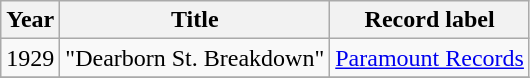<table class="wikitable sortable">
<tr>
<th>Year</th>
<th>Title</th>
<th>Record label</th>
</tr>
<tr>
<td>1929</td>
<td>"Dearborn St. Breakdown"</td>
<td style="text-align:center;"><a href='#'>Paramount Records</a></td>
</tr>
<tr>
</tr>
</table>
